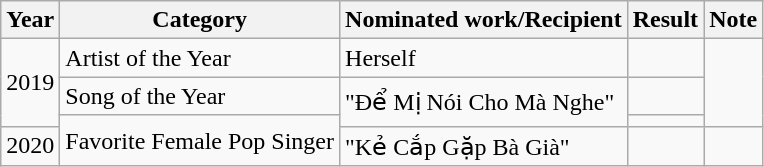<table class="wikitable">
<tr>
<th>Year</th>
<th>Category</th>
<th>Nominated work/Recipient</th>
<th>Result</th>
<th>Note</th>
</tr>
<tr>
<td rowspan="3">2019</td>
<td>Artist of the Year</td>
<td>Herself</td>
<td></td>
<td rowspan="3"><br></td>
</tr>
<tr>
<td>Song of the Year</td>
<td rowspan="2">"Để Mị Nói Cho Mà Nghe"</td>
<td></td>
</tr>
<tr>
<td rowspan="2">Favorite Female Pop Singer</td>
<td></td>
</tr>
<tr>
<td>2020</td>
<td>"Kẻ Cắp Gặp Bà Già"</td>
<td></td>
<td></td>
</tr>
</table>
